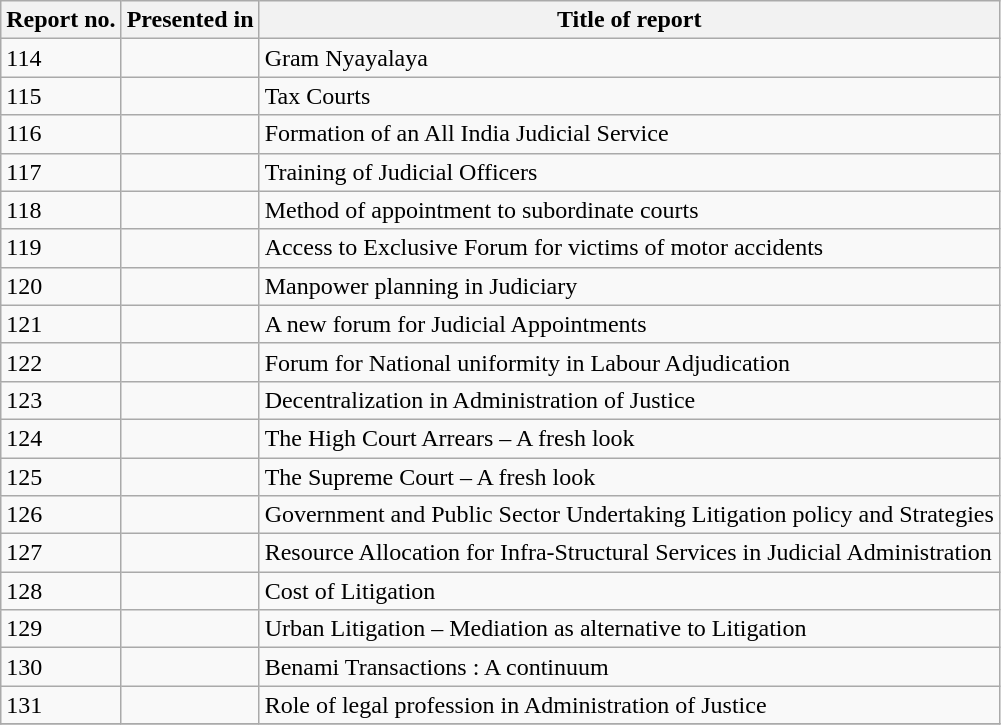<table class="wikitable">
<tr>
<th>Report no.</th>
<th>Presented in</th>
<th>Title of report</th>
</tr>
<tr>
<td>114</td>
<td></td>
<td>Gram Nyayalaya</td>
</tr>
<tr>
<td>115</td>
<td></td>
<td>Tax Courts</td>
</tr>
<tr>
<td>116</td>
<td></td>
<td>Formation of an All India Judicial Service</td>
</tr>
<tr>
<td>117</td>
<td></td>
<td>Training of Judicial Officers</td>
</tr>
<tr>
<td>118</td>
<td></td>
<td>Method of appointment to subordinate courts</td>
</tr>
<tr>
<td>119</td>
<td></td>
<td>Access to Exclusive Forum for victims of motor accidents</td>
</tr>
<tr>
<td>120</td>
<td></td>
<td>Manpower planning in Judiciary</td>
</tr>
<tr>
<td>121</td>
<td></td>
<td>A new forum for Judicial Appointments</td>
</tr>
<tr>
<td>122</td>
<td></td>
<td>Forum for National uniformity in Labour Adjudication</td>
</tr>
<tr>
<td>123</td>
<td></td>
<td>Decentralization in Administration of Justice</td>
</tr>
<tr>
<td>124</td>
<td></td>
<td>The High Court Arrears – A fresh look</td>
</tr>
<tr>
<td>125</td>
<td></td>
<td>The Supreme Court – A fresh look</td>
</tr>
<tr>
<td>126</td>
<td></td>
<td>Government and Public Sector Undertaking Litigation policy and Strategies</td>
</tr>
<tr>
<td>127</td>
<td></td>
<td>Resource Allocation for Infra-Structural Services in Judicial Administration</td>
</tr>
<tr>
<td>128</td>
<td></td>
<td>Cost of Litigation</td>
</tr>
<tr>
<td>129</td>
<td></td>
<td>Urban Litigation – Mediation as alternative to Litigation</td>
</tr>
<tr>
<td>130</td>
<td></td>
<td>Benami Transactions : A continuum</td>
</tr>
<tr>
<td>131</td>
<td></td>
<td>Role of legal profession in Administration of Justice</td>
</tr>
<tr>
</tr>
</table>
